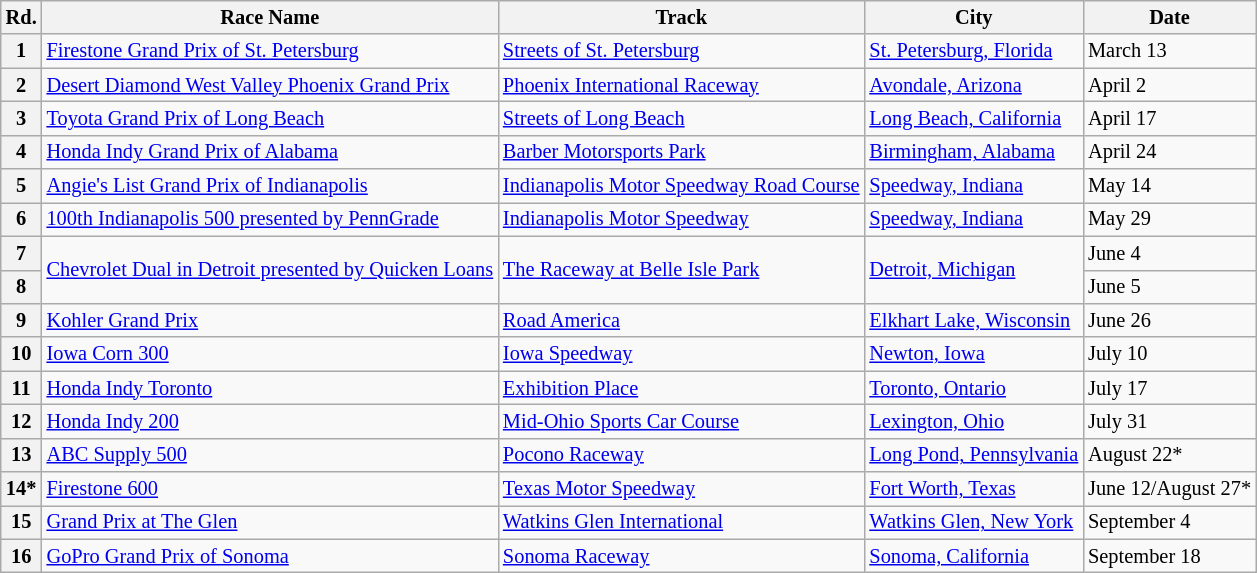<table class="wikitable" style="font-size: 85%">
<tr>
<th>Rd.</th>
<th>Race Name</th>
<th>Track</th>
<th>City</th>
<th>Date</th>
</tr>
<tr>
<th>1</th>
<td><a href='#'>Firestone Grand Prix of St. Petersburg</a></td>
<td> <a href='#'>Streets of St. Petersburg</a></td>
<td><a href='#'>St. Petersburg, Florida</a></td>
<td>March 13</td>
</tr>
<tr>
<th>2</th>
<td><a href='#'>Desert Diamond West Valley Phoenix Grand Prix</a></td>
<td> <a href='#'>Phoenix International Raceway</a></td>
<td><a href='#'>Avondale, Arizona</a></td>
<td>April 2</td>
</tr>
<tr>
<th>3</th>
<td><a href='#'>Toyota Grand Prix of Long Beach</a></td>
<td> <a href='#'>Streets of Long Beach</a></td>
<td><a href='#'>Long Beach, California</a></td>
<td>April 17</td>
</tr>
<tr>
<th>4</th>
<td><a href='#'>Honda Indy Grand Prix of Alabama</a></td>
<td> <a href='#'>Barber Motorsports Park</a></td>
<td><a href='#'>Birmingham, Alabama</a></td>
<td>April 24</td>
</tr>
<tr>
<th>5</th>
<td><a href='#'>Angie's List Grand Prix of Indianapolis</a></td>
<td> <a href='#'>Indianapolis Motor Speedway Road Course</a></td>
<td><a href='#'>Speedway, Indiana</a></td>
<td>May 14</td>
</tr>
<tr>
<th>6</th>
<td><a href='#'>100th Indianapolis 500 presented by PennGrade</a></td>
<td> <a href='#'>Indianapolis Motor Speedway</a></td>
<td><a href='#'>Speedway, Indiana</a></td>
<td>May 29</td>
</tr>
<tr>
<th>7</th>
<td rowspan="2"><a href='#'>Chevrolet Dual in Detroit presented by Quicken Loans</a></td>
<td rowspan="2"> <a href='#'>The Raceway at Belle Isle Park</a></td>
<td rowspan="2"><a href='#'>Detroit, Michigan</a></td>
<td>June 4</td>
</tr>
<tr>
<th>8</th>
<td>June 5</td>
</tr>
<tr>
<th>9</th>
<td><a href='#'>Kohler Grand Prix</a></td>
<td> <a href='#'>Road America</a></td>
<td><a href='#'>Elkhart Lake, Wisconsin</a></td>
<td>June 26</td>
</tr>
<tr>
<th>10</th>
<td><a href='#'>Iowa Corn 300</a></td>
<td> <a href='#'>Iowa Speedway</a></td>
<td><a href='#'>Newton, Iowa</a></td>
<td>July 10</td>
</tr>
<tr>
<th>11</th>
<td><a href='#'>Honda Indy Toronto</a></td>
<td> <a href='#'>Exhibition Place</a></td>
<td><a href='#'>Toronto, Ontario</a></td>
<td>July 17</td>
</tr>
<tr>
<th>12</th>
<td><a href='#'>Honda Indy 200</a></td>
<td> <a href='#'>Mid-Ohio Sports Car Course</a></td>
<td><a href='#'>Lexington, Ohio</a></td>
<td>July 31</td>
</tr>
<tr>
<th>13</th>
<td><a href='#'>ABC Supply 500</a></td>
<td> <a href='#'>Pocono Raceway</a></td>
<td><a href='#'>Long Pond, Pennsylvania</a></td>
<td>August 22*</td>
</tr>
<tr>
<th>14*</th>
<td><a href='#'>Firestone 600</a></td>
<td> <a href='#'>Texas Motor Speedway</a></td>
<td><a href='#'>Fort Worth, Texas</a></td>
<td>June 12/August 27*</td>
</tr>
<tr>
<th>15</th>
<td><a href='#'>Grand Prix at The Glen</a></td>
<td> <a href='#'>Watkins Glen International</a></td>
<td><a href='#'>Watkins Glen, New York</a></td>
<td>September 4</td>
</tr>
<tr>
<th>16</th>
<td><a href='#'>GoPro Grand Prix of Sonoma</a></td>
<td> <a href='#'>Sonoma Raceway</a></td>
<td><a href='#'>Sonoma, California</a></td>
<td>September 18</td>
</tr>
</table>
